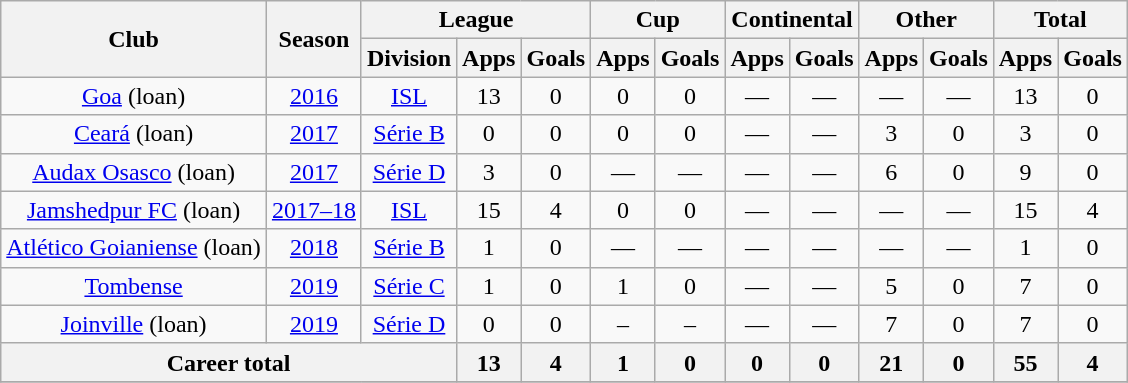<table class="wikitable" style="text-align: center;">
<tr>
<th rowspan="2">Club</th>
<th rowspan="2">Season</th>
<th colspan="3">League</th>
<th colspan="2">Cup</th>
<th colspan="2">Continental</th>
<th colspan="2">Other</th>
<th colspan="2">Total</th>
</tr>
<tr>
<th>Division</th>
<th>Apps</th>
<th>Goals</th>
<th>Apps</th>
<th>Goals</th>
<th>Apps</th>
<th>Goals</th>
<th>Apps</th>
<th>Goals</th>
<th>Apps</th>
<th>Goals</th>
</tr>
<tr>
<td><a href='#'>Goa</a> (loan)</td>
<td><a href='#'>2016</a></td>
<td><a href='#'>ISL</a></td>
<td>13</td>
<td>0</td>
<td>0</td>
<td>0</td>
<td>—</td>
<td>—</td>
<td>—</td>
<td>—</td>
<td>13</td>
<td>0</td>
</tr>
<tr>
<td><a href='#'>Ceará</a> (loan)</td>
<td><a href='#'>2017</a></td>
<td><a href='#'>Série B</a></td>
<td>0</td>
<td>0</td>
<td>0</td>
<td>0</td>
<td>—</td>
<td>—</td>
<td>3</td>
<td>0</td>
<td>3</td>
<td>0</td>
</tr>
<tr>
<td><a href='#'>Audax Osasco</a> (loan)</td>
<td><a href='#'>2017</a></td>
<td><a href='#'>Série D</a></td>
<td>3</td>
<td>0</td>
<td>—</td>
<td>—</td>
<td>—</td>
<td>—</td>
<td>6</td>
<td>0</td>
<td>9</td>
<td>0</td>
</tr>
<tr>
<td><a href='#'>Jamshedpur FC</a> (loan)</td>
<td><a href='#'>2017–18</a></td>
<td><a href='#'>ISL</a></td>
<td>15</td>
<td>4</td>
<td>0</td>
<td>0</td>
<td>—</td>
<td>—</td>
<td>—</td>
<td>—</td>
<td>15</td>
<td>4</td>
</tr>
<tr>
<td><a href='#'>Atlético Goianiense</a> (loan)</td>
<td><a href='#'>2018</a></td>
<td><a href='#'>Série B</a></td>
<td>1</td>
<td>0</td>
<td>—</td>
<td>—</td>
<td>—</td>
<td>—</td>
<td>—</td>
<td>—</td>
<td>1</td>
<td>0</td>
</tr>
<tr>
<td><a href='#'>Tombense</a></td>
<td><a href='#'>2019</a></td>
<td><a href='#'>Série C</a></td>
<td>1</td>
<td>0</td>
<td>1</td>
<td>0</td>
<td>—</td>
<td>—</td>
<td>5</td>
<td>0</td>
<td>7</td>
<td>0</td>
</tr>
<tr>
<td><a href='#'>Joinville</a> (loan)</td>
<td><a href='#'>2019</a></td>
<td><a href='#'>Série D</a></td>
<td>0</td>
<td>0</td>
<td>–</td>
<td>–</td>
<td>—</td>
<td>—</td>
<td>7</td>
<td>0</td>
<td>7</td>
<td>0</td>
</tr>
<tr>
<th colspan="3">Career total</th>
<th>13</th>
<th>4</th>
<th>1</th>
<th>0</th>
<th>0</th>
<th>0</th>
<th>21</th>
<th>0</th>
<th>55</th>
<th>4</th>
</tr>
<tr>
</tr>
</table>
